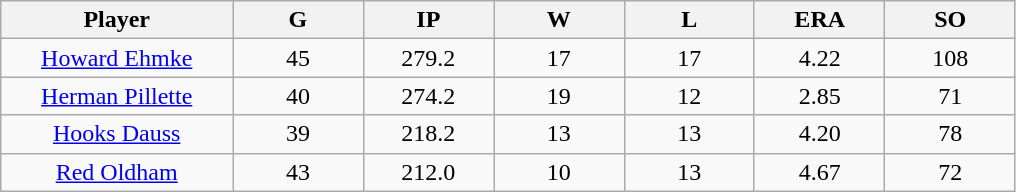<table class="wikitable sortable">
<tr>
<th bgcolor="#DDDDFF" width="16%">Player</th>
<th bgcolor="#DDDDFF" width="9%">G</th>
<th bgcolor="#DDDDFF" width="9%">IP</th>
<th bgcolor="#DDDDFF" width="9%">W</th>
<th bgcolor="#DDDDFF" width="9%">L</th>
<th bgcolor="#DDDDFF" width="9%">ERA</th>
<th bgcolor="#DDDDFF" width="9%">SO</th>
</tr>
<tr align="center">
<td><a href='#'>Howard Ehmke</a></td>
<td>45</td>
<td>279.2</td>
<td>17</td>
<td>17</td>
<td>4.22</td>
<td>108</td>
</tr>
<tr align="center">
<td><a href='#'>Herman Pillette</a></td>
<td>40</td>
<td>274.2</td>
<td>19</td>
<td>12</td>
<td>2.85</td>
<td>71</td>
</tr>
<tr align="center">
<td><a href='#'>Hooks Dauss</a></td>
<td>39</td>
<td>218.2</td>
<td>13</td>
<td>13</td>
<td>4.20</td>
<td>78</td>
</tr>
<tr align="center">
<td><a href='#'>Red Oldham</a></td>
<td>43</td>
<td>212.0</td>
<td>10</td>
<td>13</td>
<td>4.67</td>
<td>72</td>
</tr>
</table>
